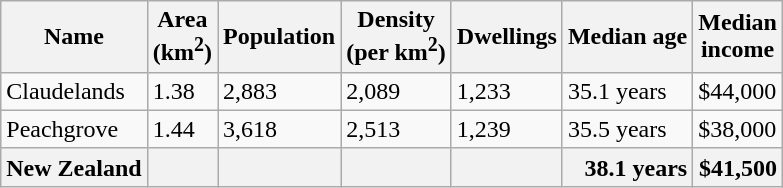<table class="wikitable defaultright col1left">
<tr>
<th>Name</th>
<th>Area<br>(km<sup>2</sup>)</th>
<th>Population</th>
<th>Density<br>(per km<sup>2</sup>)</th>
<th>Dwellings</th>
<th>Median age</th>
<th>Median<br>income</th>
</tr>
<tr>
<td>Claudelands</td>
<td>1.38</td>
<td>2,883</td>
<td>2,089</td>
<td>1,233</td>
<td>35.1 years</td>
<td>$44,000</td>
</tr>
<tr>
<td>Peachgrove</td>
<td>1.44</td>
<td>3,618</td>
<td>2,513</td>
<td>1,239</td>
<td>35.5 years</td>
<td>$38,000</td>
</tr>
<tr>
<th>New Zealand</th>
<th></th>
<th></th>
<th></th>
<th></th>
<th style="text-align:right;">38.1 years</th>
<th style="text-align:right;">$41,500</th>
</tr>
</table>
